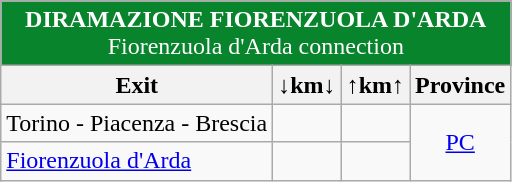<table class="wikitable">
<tr>
</tr>
<tr align="center" style="color: white;font-size:100%;" bgcolor="#08842c">
<td colspan="6"> <strong>DIRAMAZIONE FIORENZUOLA D'ARDA</strong><br>Fiorenzuola d'Arda connection</td>
</tr>
<tr>
<th><strong>Exit</strong></th>
<th align="center"><strong>↓km↓</strong></th>
<th align="center"><strong>↑km↑</strong></th>
<th align="center"><strong>Province</strong></th>
</tr>
<tr>
<td>  Torino - Piacenza - Brescia</td>
<td align="right"></td>
<td align="right"></td>
<td rowspan="2" align="center"><a href='#'>PC</a></td>
</tr>
<tr>
<td>  <a href='#'>Fiorenzuola d'Arda</a></td>
<td align="right"></td>
<td align="right"></td>
</tr>
</table>
